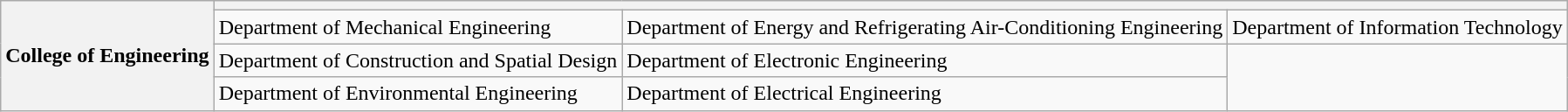<table class="wikitable">
<tr>
<th rowspan="4">College of Engineering</th>
<th colspan="3"></th>
</tr>
<tr>
<td>Department of Mechanical Engineering</td>
<td>Department of Energy and Refrigerating Air-Conditioning Engineering</td>
<td>Department of Information Technology</td>
</tr>
<tr>
<td>Department of Construction and Spatial Design</td>
<td>Department of Electronic Engineering</td>
<td rowspan="2"></td>
</tr>
<tr>
<td>Department of Environmental Engineering</td>
<td>Department of Electrical Engineering</td>
</tr>
</table>
